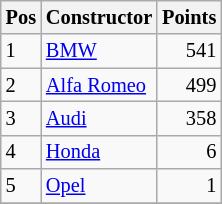<table class="wikitable"   style="font-size:   85%;">
<tr>
<th>Pos</th>
<th>Constructor</th>
<th>Points</th>
</tr>
<tr>
<td>1</td>
<td> <a href='#'>BMW</a></td>
<td align="right">541</td>
</tr>
<tr>
<td>2</td>
<td> <a href='#'>Alfa Romeo</a></td>
<td align="right">499</td>
</tr>
<tr>
<td>3</td>
<td> <a href='#'>Audi</a></td>
<td align="right">358</td>
</tr>
<tr>
<td>4</td>
<td> <a href='#'>Honda</a></td>
<td align="right">6</td>
</tr>
<tr>
<td>5</td>
<td> <a href='#'>Opel</a></td>
<td align="right">1</td>
</tr>
<tr>
</tr>
</table>
